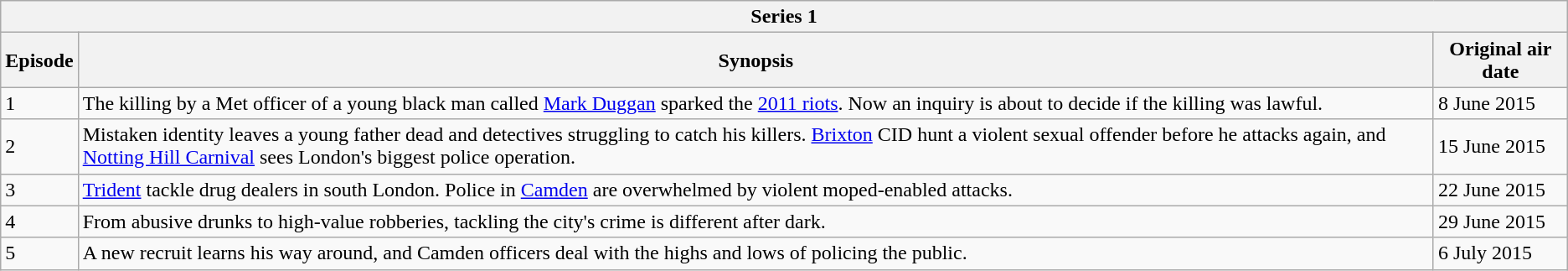<table class="wikitable">
<tr>
<th colspan="3">Series 1</th>
</tr>
<tr>
<th>Episode</th>
<th>Synopsis</th>
<th>Original air date</th>
</tr>
<tr>
<td>1</td>
<td>The killing by a Met officer of a young black man called <a href='#'>Mark Duggan</a> sparked the <a href='#'>2011 riots</a>. Now an inquiry is about to decide if the killing was lawful.</td>
<td>8 June 2015</td>
</tr>
<tr>
<td>2</td>
<td>Mistaken identity leaves a young father dead and detectives struggling to catch his killers. <a href='#'>Brixton</a> CID hunt a violent sexual offender before he attacks again, and <a href='#'>Notting Hill Carnival</a> sees London's biggest police operation.</td>
<td>15 June 2015</td>
</tr>
<tr>
<td>3</td>
<td><a href='#'>Trident</a> tackle drug dealers in south London. Police in <a href='#'>Camden</a> are overwhelmed by violent moped-enabled attacks.</td>
<td>22 June 2015</td>
</tr>
<tr>
<td>4</td>
<td>From abusive drunks to high-value robberies, tackling the city's crime is different after dark.</td>
<td>29 June 2015</td>
</tr>
<tr>
<td>5</td>
<td>A new recruit learns his way around, and Camden officers deal with the highs and lows of policing the public.</td>
<td>6 July 2015</td>
</tr>
</table>
